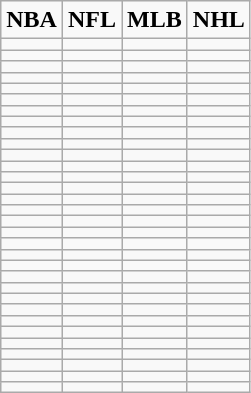<table class="wikitable">
<tr>
<td><strong>NBA</strong></td>
<td><strong>NFL</strong></td>
<td><strong>MLB</strong></td>
<td><strong>NHL</strong></td>
</tr>
<tr>
<td></td>
<td></td>
<td></td>
<td></td>
</tr>
<tr>
<td></td>
<td></td>
<td></td>
<td></td>
</tr>
<tr>
<td></td>
<td></td>
<td></td>
<td></td>
</tr>
<tr>
<td></td>
<td></td>
<td></td>
<td></td>
</tr>
<tr>
<td></td>
<td></td>
<td></td>
<td></td>
</tr>
<tr>
<td></td>
<td></td>
<td></td>
<td></td>
</tr>
<tr>
<td></td>
<td></td>
<td></td>
<td></td>
</tr>
<tr>
<td></td>
<td></td>
<td></td>
<td></td>
</tr>
<tr>
<td></td>
<td></td>
<td></td>
<td></td>
</tr>
<tr>
<td></td>
<td></td>
<td></td>
<td></td>
</tr>
<tr>
<td></td>
<td></td>
<td></td>
<td></td>
</tr>
<tr>
<td></td>
<td></td>
<td></td>
<td></td>
</tr>
<tr>
<td></td>
<td></td>
<td></td>
<td></td>
</tr>
<tr>
<td></td>
<td></td>
<td></td>
<td></td>
</tr>
<tr>
<td></td>
<td></td>
<td></td>
<td></td>
</tr>
<tr>
<td></td>
<td></td>
<td></td>
<td></td>
</tr>
<tr>
<td></td>
<td></td>
<td></td>
<td></td>
</tr>
<tr>
<td></td>
<td></td>
<td></td>
<td></td>
</tr>
<tr>
<td></td>
<td></td>
<td></td>
<td></td>
</tr>
<tr>
<td></td>
<td></td>
<td></td>
<td></td>
</tr>
<tr>
<td></td>
<td></td>
<td></td>
<td></td>
</tr>
<tr>
<td></td>
<td></td>
<td></td>
<td></td>
</tr>
<tr>
<td></td>
<td></td>
<td></td>
<td></td>
</tr>
<tr>
<td></td>
<td></td>
<td></td>
<td></td>
</tr>
<tr>
<td></td>
<td></td>
<td></td>
<td></td>
</tr>
<tr>
<td></td>
<td></td>
<td></td>
<td></td>
</tr>
<tr>
<td></td>
<td></td>
<td></td>
<td></td>
</tr>
<tr>
<td></td>
<td></td>
<td></td>
<td></td>
</tr>
<tr>
<td></td>
<td></td>
<td></td>
<td></td>
</tr>
<tr>
<td></td>
<td></td>
<td></td>
<td></td>
</tr>
<tr>
<td></td>
<td></td>
<td></td>
<td></td>
</tr>
<tr>
<td></td>
<td></td>
<td></td>
<td></td>
</tr>
</table>
